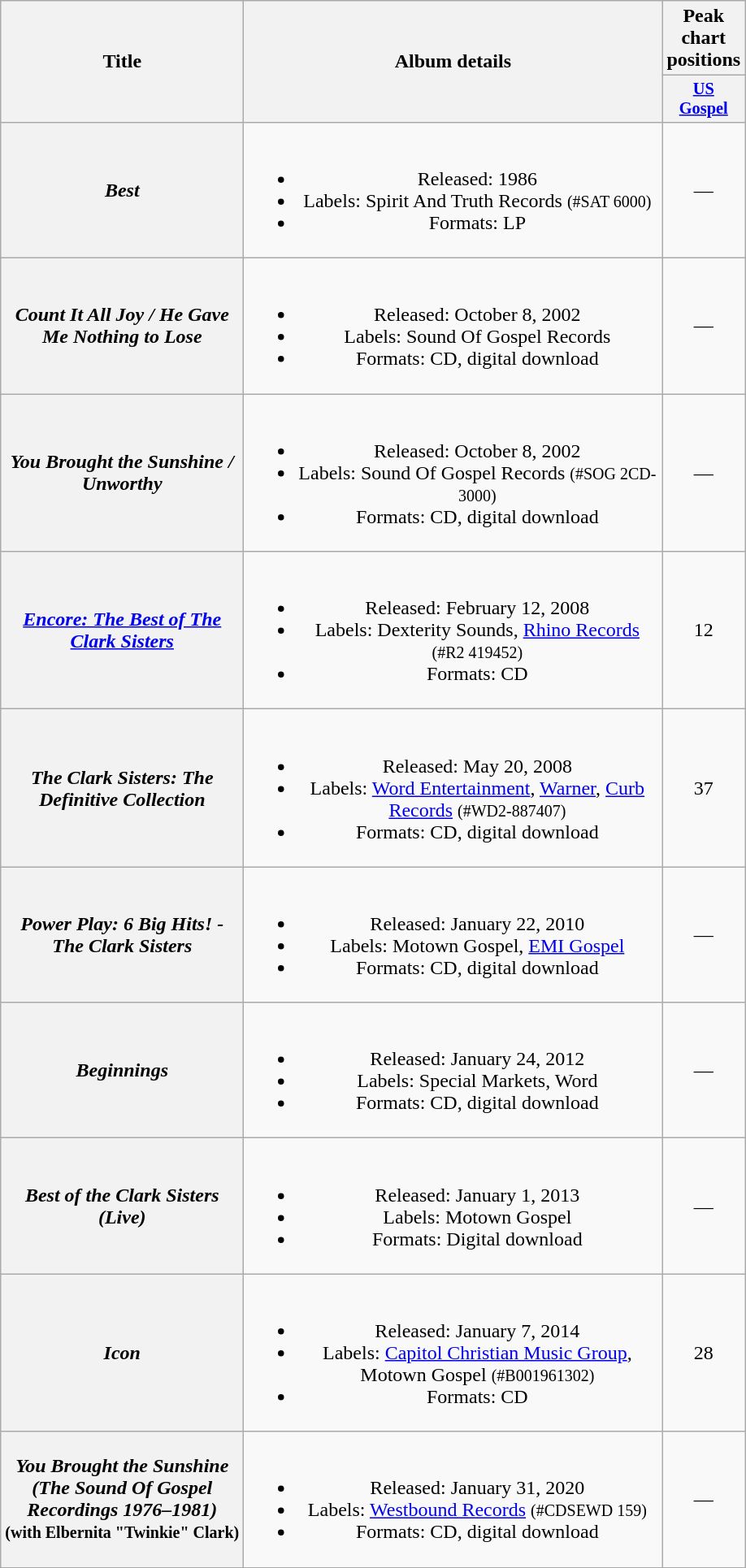<table class="wikitable plainrowheaders" style="text-align:center;" border="1">
<tr>
<th scope="col" rowspan="2" style="width:12em;">Title</th>
<th scope="col" rowspan="2" style="width:21em;">Album details</th>
<th scope="col" colspan="1" style="width:1em;">Peak chart positions</th>
</tr>
<tr>
<th scope="col" style="width:4em;font-size:85%;"><a href='#'>US<br>Gospel</a><br></th>
</tr>
<tr>
<th scope="row"><em>Best</em></th>
<td><br><ul><li>Released: 1986</li><li>Labels: Spirit And Truth Records <small>(#SAT 6000)</small></li><li>Formats: LP</li></ul></td>
<td>—</td>
</tr>
<tr>
<th scope="row"><em>Count It All Joy / He Gave Me Nothing to Lose</em></th>
<td><br><ul><li>Released: October 8, 2002</li><li>Labels: Sound Of Gospel Records</li><li>Formats: CD, digital download</li></ul></td>
<td>—</td>
</tr>
<tr>
<th scope="row"><em>You Brought the Sunshine / Unworthy</em></th>
<td><br><ul><li>Released: October 8, 2002</li><li>Labels: Sound Of Gospel Records <small>(#SOG 2CD-3000)</small></li><li>Formats: CD, digital download</li></ul></td>
<td>—</td>
</tr>
<tr>
<th scope="row"><em><a href='#'>Encore: The Best of The Clark Sisters</a></em></th>
<td><br><ul><li>Released: February 12, 2008</li><li>Labels: Dexterity Sounds, <a href='#'>Rhino Records</a> <small>(#R2 419452)</small></li><li>Formats: CD</li></ul></td>
<td>12</td>
</tr>
<tr>
<th scope="row"><em>The Clark Sisters: The Definitive Collection</em></th>
<td><br><ul><li>Released: May 20, 2008</li><li>Labels: <a href='#'>Word Entertainment</a>, <a href='#'>Warner</a>, <a href='#'>Curb Records</a> <small>(#WD2-887407)</small></li><li>Formats: CD, digital download</li></ul></td>
<td>37</td>
</tr>
<tr>
<th scope="row"><em>Power Play: 6 Big Hits! - The Clark Sisters</em></th>
<td><br><ul><li>Released: January 22, 2010</li><li>Labels: Motown Gospel, <a href='#'>EMI Gospel</a></li><li>Formats: CD, digital download</li></ul></td>
<td>—</td>
</tr>
<tr>
<th scope="row"><em>Beginnings</em></th>
<td><br><ul><li>Released: January 24, 2012</li><li>Labels: Special Markets, Word</li><li>Formats: CD, digital download</li></ul></td>
<td>—</td>
</tr>
<tr>
<th scope="row"><em>Best of the Clark Sisters (Live)</em></th>
<td><br><ul><li>Released: January 1, 2013</li><li>Labels: Motown Gospel</li><li>Formats: Digital download</li></ul></td>
<td>—</td>
</tr>
<tr>
<th scope="row"><em>Icon</em></th>
<td><br><ul><li>Released: January 7, 2014</li><li>Labels: <a href='#'>Capitol Christian Music Group</a>, Motown Gospel <small>(#B001961302)</small></li><li>Formats: CD</li></ul></td>
<td>28</td>
</tr>
<tr>
<th scope="row"><em>You Brought the Sunshine <br>(The Sound Of Gospel Recordings 1976–1981)</em> <br><small>(with Elbernita "Twinkie" Clark)</small></th>
<td><br><ul><li>Released: January 31, 2020</li><li>Labels: <a href='#'>Westbound Records</a> <small>(#CDSEWD 159)</small></li><li>Formats: CD, digital download</li></ul></td>
<td>—</td>
</tr>
</table>
